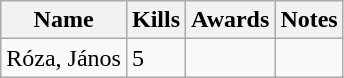<table class=wikitable>
<tr>
<th>Name</th>
<th>Kills</th>
<th>Awards</th>
<th>Notes</th>
</tr>
<tr>
<td>Róza, János</td>
<td>5</td>
<td></td>
<td></td>
</tr>
</table>
